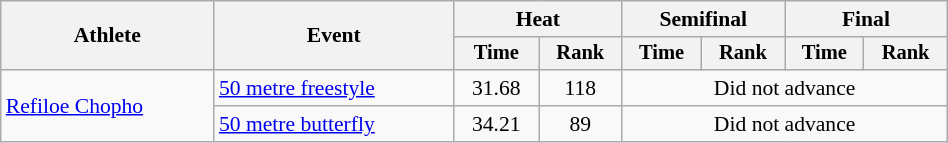<table class="wikitable" style="text-align:center; font-size:90%; width:50%;">
<tr>
<th rowspan="2">Athlete</th>
<th rowspan="2">Event</th>
<th colspan="2">Heat</th>
<th colspan="2">Semifinal</th>
<th colspan="2">Final</th>
</tr>
<tr style="font-size:95%">
<th>Time</th>
<th>Rank</th>
<th>Time</th>
<th>Rank</th>
<th>Time</th>
<th>Rank</th>
</tr>
<tr>
<td align=left rowspan=2><a href='#'>Refiloe Chopho</a></td>
<td align=left><a href='#'>50 metre freestyle</a></td>
<td>31.68</td>
<td>118</td>
<td colspan=4>Did not advance</td>
</tr>
<tr>
<td align=left><a href='#'>50 metre butterfly</a></td>
<td>34.21</td>
<td>89</td>
<td colspan=4>Did not advance</td>
</tr>
</table>
